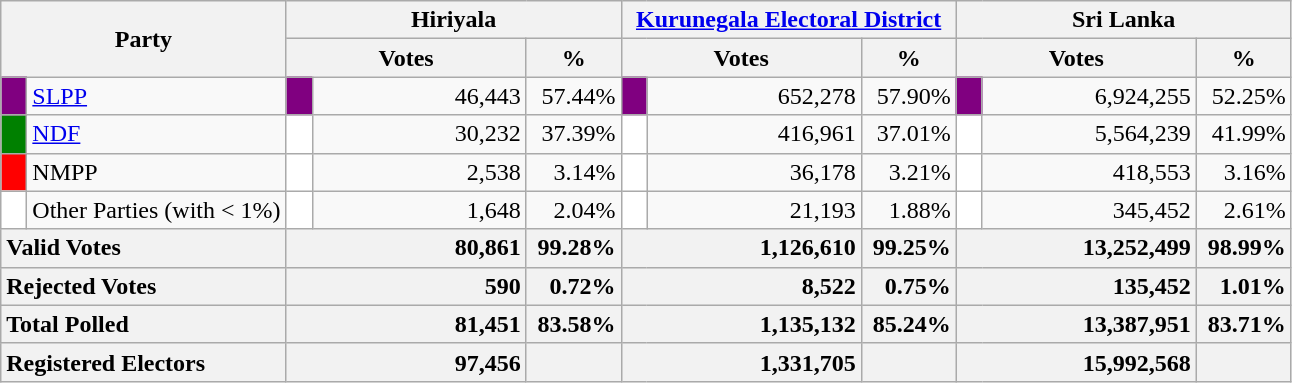<table class="wikitable">
<tr>
<th colspan="2" width="144px"rowspan="2">Party</th>
<th colspan="3" width="216px">Hiriyala</th>
<th colspan="3" width="216px"><a href='#'>Kurunegala Electoral District</a></th>
<th colspan="3" width="216px">Sri Lanka</th>
</tr>
<tr>
<th colspan="2" width="144px">Votes</th>
<th>%</th>
<th colspan="2" width="144px">Votes</th>
<th>%</th>
<th colspan="2" width="144px">Votes</th>
<th>%</th>
</tr>
<tr>
<td style="background-color:purple;" width="10px"></td>
<td style="text-align:left;"><a href='#'>SLPP</a></td>
<td style="background-color:purple;" width="10px"></td>
<td style="text-align:right;">46,443</td>
<td style="text-align:right;">57.44%</td>
<td style="background-color:purple;" width="10px"></td>
<td style="text-align:right;">652,278</td>
<td style="text-align:right;">57.90%</td>
<td style="background-color:purple;" width="10px"></td>
<td style="text-align:right;">6,924,255</td>
<td style="text-align:right;">52.25%</td>
</tr>
<tr>
<td style="background-color:green;" width="10px"></td>
<td style="text-align:left;"><a href='#'>NDF</a></td>
<td style="background-color:white;" width="10px"></td>
<td style="text-align:right;">30,232</td>
<td style="text-align:right;">37.39%</td>
<td style="background-color:white;" width="10px"></td>
<td style="text-align:right;">416,961</td>
<td style="text-align:right;">37.01%</td>
<td style="background-color:white;" width="10px"></td>
<td style="text-align:right;">5,564,239</td>
<td style="text-align:right;">41.99%</td>
</tr>
<tr>
<td style="background-color:red;" width="10px"></td>
<td style="text-align:left;">NMPP</td>
<td style="background-color:white;" width="10px"></td>
<td style="text-align:right;">2,538</td>
<td style="text-align:right;">3.14%</td>
<td style="background-color:white;" width="10px"></td>
<td style="text-align:right;">36,178</td>
<td style="text-align:right;">3.21%</td>
<td style="background-color:white;" width="10px"></td>
<td style="text-align:right;">418,553</td>
<td style="text-align:right;">3.16%</td>
</tr>
<tr>
<td style="background-color:white;" width="10px"></td>
<td style="text-align:left;">Other Parties (with < 1%)</td>
<td style="background-color:white;" width="10px"></td>
<td style="text-align:right;">1,648</td>
<td style="text-align:right;">2.04%</td>
<td style="background-color:white;" width="10px"></td>
<td style="text-align:right;">21,193</td>
<td style="text-align:right;">1.88%</td>
<td style="background-color:white;" width="10px"></td>
<td style="text-align:right;">345,452</td>
<td style="text-align:right;">2.61%</td>
</tr>
<tr>
<th colspan="2" width="144px"style="text-align:left;">Valid Votes</th>
<th style="text-align:right;"colspan="2" width="144px">80,861</th>
<th style="text-align:right;">99.28%</th>
<th style="text-align:right;"colspan="2" width="144px">1,126,610</th>
<th style="text-align:right;">99.25%</th>
<th style="text-align:right;"colspan="2" width="144px">13,252,499</th>
<th style="text-align:right;">98.99%</th>
</tr>
<tr>
<th colspan="2" width="144px"style="text-align:left;">Rejected Votes</th>
<th style="text-align:right;"colspan="2" width="144px">590</th>
<th style="text-align:right;">0.72%</th>
<th style="text-align:right;"colspan="2" width="144px">8,522</th>
<th style="text-align:right;">0.75%</th>
<th style="text-align:right;"colspan="2" width="144px">135,452</th>
<th style="text-align:right;">1.01%</th>
</tr>
<tr>
<th colspan="2" width="144px"style="text-align:left;">Total Polled</th>
<th style="text-align:right;"colspan="2" width="144px">81,451</th>
<th style="text-align:right;">83.58%</th>
<th style="text-align:right;"colspan="2" width="144px">1,135,132</th>
<th style="text-align:right;">85.24%</th>
<th style="text-align:right;"colspan="2" width="144px">13,387,951</th>
<th style="text-align:right;">83.71%</th>
</tr>
<tr>
<th colspan="2" width="144px"style="text-align:left;">Registered Electors</th>
<th style="text-align:right;"colspan="2" width="144px">97,456</th>
<th></th>
<th style="text-align:right;"colspan="2" width="144px">1,331,705</th>
<th></th>
<th style="text-align:right;"colspan="2" width="144px">15,992,568</th>
<th></th>
</tr>
</table>
